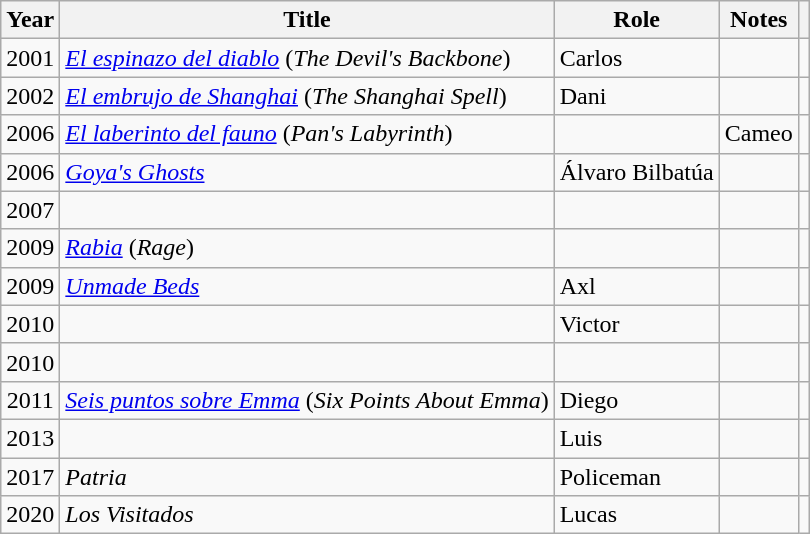<table class="wikitable sortable">
<tr>
<th scope="row" align = "center">Year</th>
<th>Title</th>
<th>Role</th>
<th class="unsortable">Notes</th>
<th></th>
</tr>
<tr>
<td align = "center">2001</td>
<td><em><a href='#'>El espinazo del diablo</a></em> (<em>The Devil's Backbone</em>)</td>
<td>Carlos</td>
<td></td>
<td align = "center"></td>
</tr>
<tr>
<td align = "center">2002</td>
<td><em><a href='#'>El embrujo de Shanghai</a></em> (<em>The Shanghai Spell</em>)</td>
<td>Dani</td>
<td></td>
<td align = "center"></td>
</tr>
<tr>
<td align = "center">2006</td>
<td><em><a href='#'>El laberinto del fauno</a></em> (<em>Pan's Labyrinth</em>)</td>
<td></td>
<td>Cameo</td>
<td align = "center"></td>
</tr>
<tr>
<td align = "center">2006</td>
<td><em><a href='#'>Goya's Ghosts</a></em></td>
<td>Álvaro Bilbatúa</td>
<td></td>
<td align = "center"></td>
</tr>
<tr>
<td align = "center">2007</td>
<td><em></em></td>
<td></td>
<td></td>
<td align = "center"></td>
</tr>
<tr>
<td align = "center">2009</td>
<td><em><a href='#'>Rabia</a></em> (<em>Rage</em>)</td>
<td></td>
<td></td>
<td align = "center"></td>
</tr>
<tr>
<td align = "center">2009</td>
<td><em><a href='#'>Unmade Beds</a></em></td>
<td>Axl</td>
<td></td>
<td align = "center"></td>
</tr>
<tr>
<td align = "center">2010</td>
<td><em></em></td>
<td>Victor</td>
<td></td>
<td align = "center"></td>
</tr>
<tr>
<td align = "center">2010</td>
<td><em></em></td>
<td></td>
<td></td>
<td align = "center"></td>
</tr>
<tr>
<td align = "center">2011</td>
<td><em><a href='#'>Seis puntos sobre Emma</a></em> (<em>Six Points About Emma</em>)</td>
<td>Diego</td>
<td></td>
<td align = "center"></td>
</tr>
<tr>
<td align = "center">2013</td>
<td><em></em></td>
<td>Luis</td>
<td></td>
<td align = "center"></td>
</tr>
<tr>
<td align = "center">2017</td>
<td><em>Patria</em></td>
<td>Policeman</td>
<td></td>
<td align = "center"></td>
</tr>
<tr>
<td align = "center">2020</td>
<td><em>Los Visitados</em></td>
<td>Lucas</td>
<td></td>
<td align = "center"></td>
</tr>
</table>
